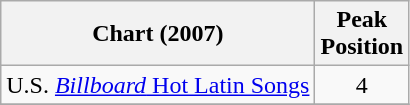<table class="wikitable">
<tr>
<th align="left">Chart (2007)</th>
<th align="left">Peak<br>Position</th>
</tr>
<tr>
<td align="left">U.S.  <a href='#'><em>Billboard</em> Hot Latin Songs</a></td>
<td align="center">4</td>
</tr>
<tr>
</tr>
</table>
